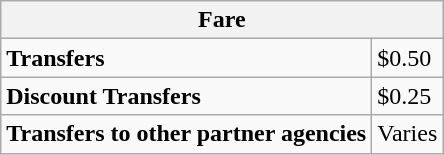<table class="wikitable">
<tr>
<th colspan="2"><strong>Fare</strong></th>
</tr>
<tr>
<td><strong>Transfers</strong></td>
<td>$0.50</td>
</tr>
<tr>
<td><strong>Discount Transfers</strong></td>
<td>$0.25</td>
</tr>
<tr>
<td><strong>Transfers to other partner agencies</strong></td>
<td>Varies</td>
</tr>
</table>
